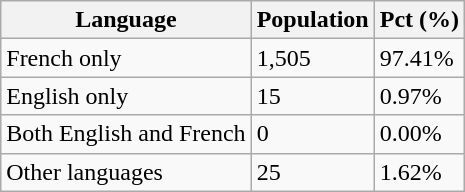<table class="wikitable">
<tr>
<th>Language</th>
<th>Population</th>
<th>Pct (%)</th>
</tr>
<tr>
<td>French only</td>
<td>1,505</td>
<td>97.41%</td>
</tr>
<tr>
<td>English only</td>
<td>15</td>
<td>0.97%</td>
</tr>
<tr>
<td>Both English and French</td>
<td>0</td>
<td>0.00%</td>
</tr>
<tr>
<td>Other languages</td>
<td>25</td>
<td>1.62%</td>
</tr>
</table>
